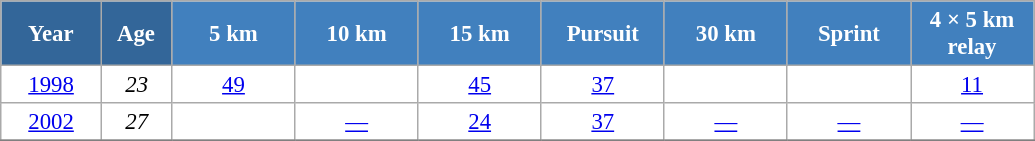<table class="wikitable" style="font-size:95%; text-align:center; border:grey solid 1px; border-collapse:collapse; background:#ffffff;">
<tr>
<th style="background-color:#369; color:white; width:60px;"> Year </th>
<th style="background-color:#369; color:white; width:40px;"> Age </th>
<th style="background-color:#4180be; color:white; width:75px;"> 5 km </th>
<th style="background-color:#4180be; color:white; width:75px;"> 10 km </th>
<th style="background-color:#4180be; color:white; width:75px;"> 15 km </th>
<th style="background-color:#4180be; color:white; width:75px;"> Pursuit </th>
<th style="background-color:#4180be; color:white; width:75px;"> 30 km </th>
<th style="background-color:#4180be; color:white; width:75px;"> Sprint </th>
<th style="background-color:#4180be; color:white; width:75px;"> 4 × 5 km <br> relay </th>
</tr>
<tr>
<td><a href='#'>1998</a></td>
<td><em>23</em></td>
<td><a href='#'>49</a></td>
<td></td>
<td><a href='#'>45</a></td>
<td><a href='#'>37</a></td>
<td><a href='#'></a></td>
<td></td>
<td><a href='#'>11</a></td>
</tr>
<tr>
<td><a href='#'>2002</a></td>
<td><em>27</em></td>
<td></td>
<td><a href='#'>—</a></td>
<td><a href='#'>24</a></td>
<td><a href='#'>37</a></td>
<td><a href='#'>—</a></td>
<td><a href='#'>—</a></td>
<td><a href='#'>—</a></td>
</tr>
<tr>
</tr>
</table>
